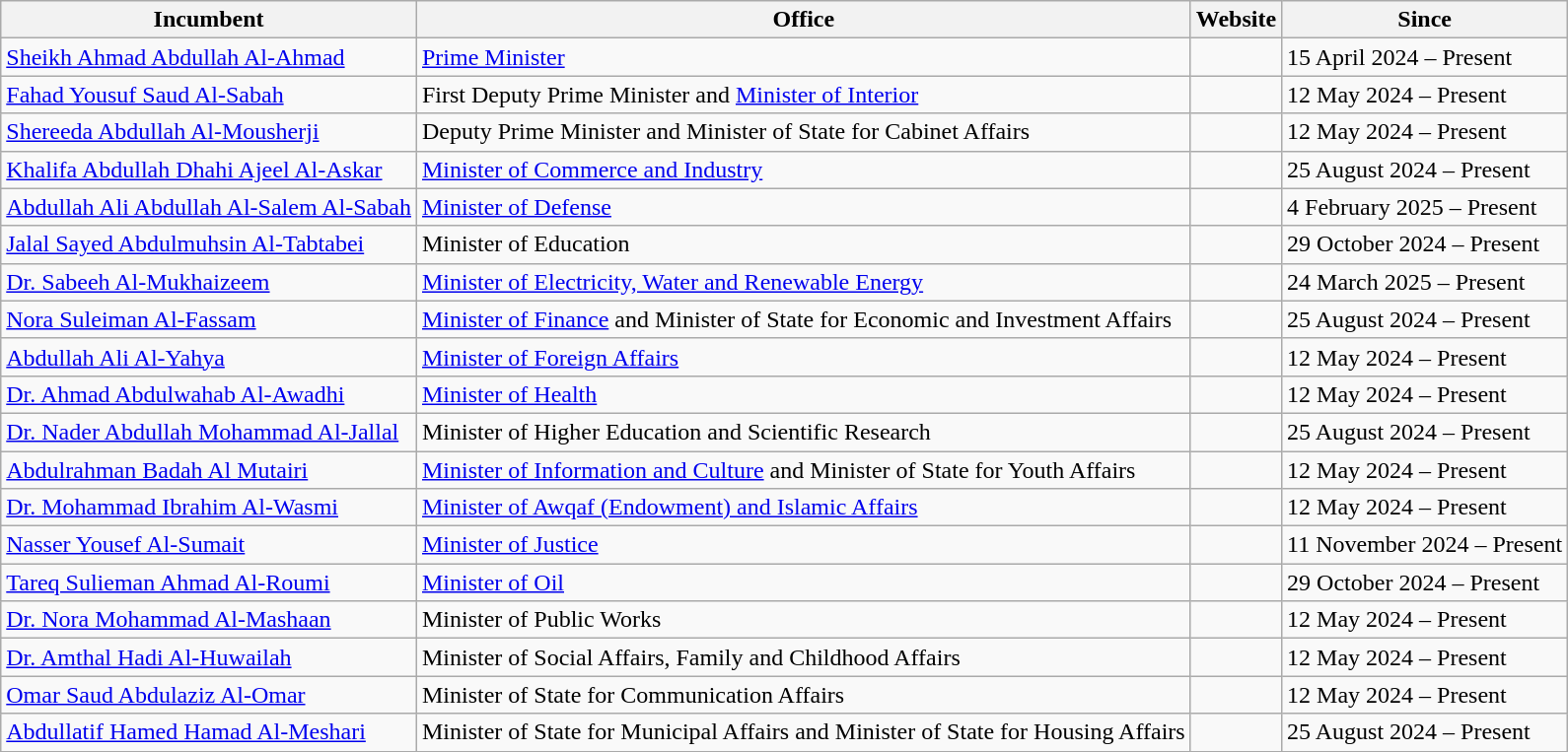<table class="wikitable">
<tr>
<th><strong>Incumbent</strong></th>
<th>Office</th>
<th>Website</th>
<th>Since</th>
</tr>
<tr>
<td><a href='#'>Sheikh Ahmad Abdullah Al-Ahmad</a></td>
<td><a href='#'>Prime Minister</a></td>
<td></td>
<td>15 April 2024 – Present</td>
</tr>
<tr>
<td><a href='#'>Fahad Yousuf Saud Al-Sabah</a></td>
<td>First Deputy Prime Minister and <a href='#'>Minister of Interior</a></td>
<td></td>
<td>12 May 2024 – Present</td>
</tr>
<tr>
<td><a href='#'>Shereeda Abdullah Al-Mousherji</a></td>
<td>Deputy Prime Minister and Minister of State for Cabinet Affairs</td>
<td><br></td>
<td>12 May 2024 – Present</td>
</tr>
<tr>
<td><a href='#'>Khalifa Abdullah Dhahi Ajeel Al-Askar</a></td>
<td><a href='#'>Minister of Commerce and Industry</a></td>
<td></td>
<td>25 August 2024 – Present</td>
</tr>
<tr>
<td><a href='#'>Abdullah Ali Abdullah Al-Salem Al-Sabah</a></td>
<td><a href='#'>Minister of Defense</a></td>
<td></td>
<td>4 February 2025 – Present</td>
</tr>
<tr>
<td><a href='#'>Jalal Sayed Abdulmuhsin Al-Tabtabei</a></td>
<td>Minister of Education</td>
<td></td>
<td>29 October 2024 – Present</td>
</tr>
<tr>
<td><a href='#'>Dr. Sabeeh Al-Mukhaizeem</a></td>
<td><a href='#'>Minister of Electricity, Water and Renewable Energy</a></td>
<td></td>
<td>24 March 2025 – Present</td>
</tr>
<tr>
<td><a href='#'>Nora Suleiman Al-Fassam</a></td>
<td><a href='#'>Minister of Finance</a> and Minister of State for Economic and Investment Affairs</td>
<td></td>
<td>25 August 2024 – Present</td>
</tr>
<tr>
<td><a href='#'>Abdullah Ali Al-Yahya</a></td>
<td><a href='#'>Minister of Foreign Affairs</a></td>
<td></td>
<td>12 May 2024 – Present</td>
</tr>
<tr>
<td><a href='#'>Dr. Ahmad Abdulwahab Al-Awadhi</a></td>
<td><a href='#'>Minister of Health</a></td>
<td></td>
<td>12 May 2024 – Present</td>
</tr>
<tr>
<td><a href='#'>Dr. Nader Abdullah Mohammad Al-Jallal</a></td>
<td>Minister of Higher Education and Scientific Research</td>
<td></td>
<td>25 August 2024 – Present</td>
</tr>
<tr>
<td><a href='#'>Abdulrahman Badah Al Mutairi</a></td>
<td><a href='#'>Minister of Information and Culture</a> and Minister of State for Youth Affairs</td>
<td><br></td>
<td>12 May 2024 – Present</td>
</tr>
<tr>
<td><a href='#'>Dr. Mohammad Ibrahim Al-Wasmi</a></td>
<td><a href='#'>Minister of Awqaf (Endowment) and Islamic Affairs</a></td>
<td></td>
<td>12 May 2024 – Present</td>
</tr>
<tr>
<td><a href='#'>Nasser Yousef Al-Sumait</a></td>
<td><a href='#'>Minister of Justice</a></td>
<td></td>
<td>11 November 2024 – Present</td>
</tr>
<tr>
<td><a href='#'>Tareq Sulieman Ahmad Al-Roumi</a></td>
<td><a href='#'>Minister of Oil</a></td>
<td></td>
<td>29 October 2024 – Present</td>
</tr>
<tr>
<td><a href='#'>Dr. Nora Mohammad Al-Mashaan</a></td>
<td>Minister of Public Works</td>
<td></td>
<td>12 May 2024 – Present</td>
</tr>
<tr>
<td><a href='#'>Dr. Amthal Hadi Al-Huwailah</a></td>
<td>Minister of Social Affairs, Family and Childhood Affairs</td>
<td></td>
<td>12 May 2024 – Present</td>
</tr>
<tr>
<td><a href='#'>Omar Saud Abdulaziz Al-Omar</a></td>
<td>Minister of State for Communication Affairs</td>
<td></td>
<td>12 May 2024 – Present</td>
</tr>
<tr>
<td><a href='#'>Abdullatif Hamed Hamad Al-Meshari</a></td>
<td>Minister of State for Municipal Affairs and Minister of State for Housing Affairs</td>
<td><br></td>
<td>25 August 2024 – Present</td>
</tr>
<tr>
</tr>
</table>
